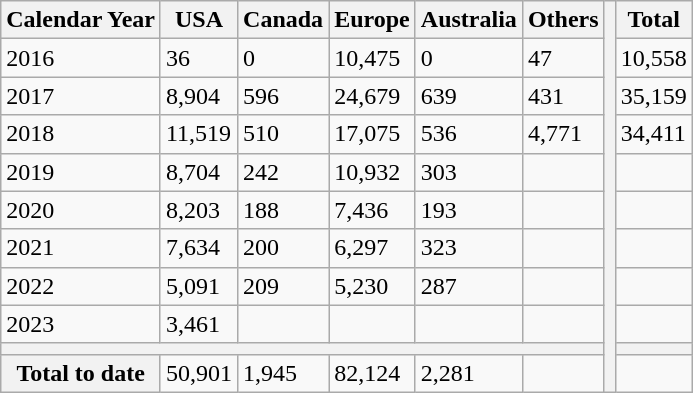<table class="wikitable">
<tr>
<th>Calendar Year</th>
<th>USA</th>
<th>Canada</th>
<th>Europe</th>
<th>Australia</th>
<th>Others</th>
<th rowspan=11 ></th>
<th>Total</th>
</tr>
<tr>
<td>2016</td>
<td>36</td>
<td>0</td>
<td>10,475</td>
<td>0</td>
<td>47</td>
<td>10,558</td>
</tr>
<tr>
<td>2017</td>
<td>8,904</td>
<td>596</td>
<td>24,679</td>
<td>639</td>
<td>431</td>
<td>35,159</td>
</tr>
<tr>
<td>2018</td>
<td>11,519</td>
<td>510</td>
<td>17,075</td>
<td>536</td>
<td>4,771</td>
<td>34,411</td>
</tr>
<tr>
<td>2019</td>
<td>8,704</td>
<td>242</td>
<td>10,932</td>
<td>303</td>
<td></td>
<td></td>
</tr>
<tr>
<td>2020</td>
<td>8,203</td>
<td>188</td>
<td>7,436</td>
<td>193</td>
<td></td>
<td></td>
</tr>
<tr>
<td>2021</td>
<td>7,634</td>
<td>200</td>
<td>6,297</td>
<td>323</td>
<td></td>
<td></td>
</tr>
<tr>
<td>2022</td>
<td>5,091</td>
<td>209</td>
<td>5,230</td>
<td>287</td>
<td></td>
<td></td>
</tr>
<tr>
<td>2023</td>
<td>3,461</td>
<td></td>
<td></td>
<td></td>
<td></td>
<td></td>
</tr>
<tr>
<th colspan=8 ></th>
</tr>
<tr>
<th>Total to date</th>
<td>50,901</td>
<td>1,945</td>
<td>82,124</td>
<td>2,281</td>
<td></td>
<td><br></td>
</tr>
</table>
